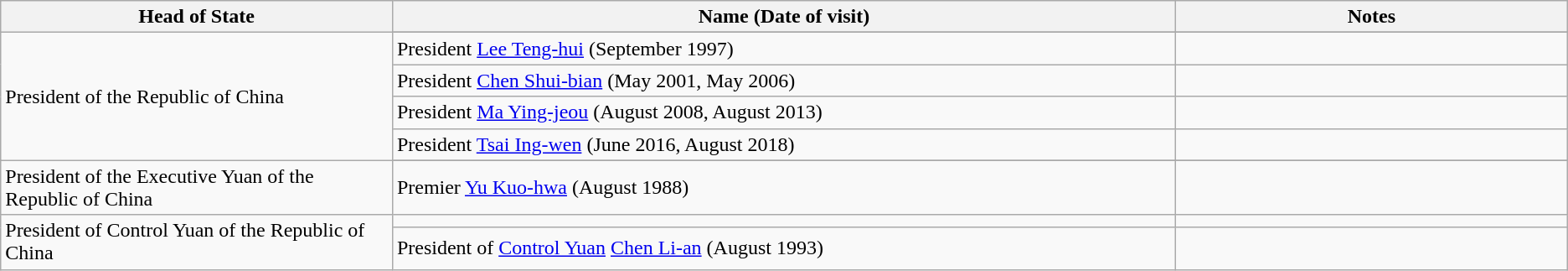<table class="wikitable">
<tr>
<th width=10%>Head of State</th>
<th width=20%>Name (Date of visit)</th>
<th width=10%  colspan="2">Notes</th>
</tr>
<tr>
<td rowspan=5>President of the Republic of China</td>
</tr>
<tr>
<td>President <a href='#'>Lee Teng-hui</a> (September 1997)</td>
<td></td>
</tr>
<tr>
<td>President <a href='#'>Chen Shui-bian</a> (May 2001, May 2006)</td>
<td></td>
</tr>
<tr>
<td>President <a href='#'>Ma Ying-jeou</a> (August 2008, August 2013)</td>
<td></td>
</tr>
<tr>
<td>President <a href='#'>Tsai Ing-wen</a> (June 2016, August 2018)</td>
<td></td>
</tr>
<tr>
<td rowspan=2>President of the Executive Yuan of the Republic of China</td>
</tr>
<tr>
<td>Premier <a href='#'>Yu Kuo-hwa</a> (August 1988)</td>
<td></td>
</tr>
<tr>
<td rowspan=2>President of Control Yuan of the Republic of China</td>
<td></td>
</tr>
<tr>
<td>President of <a href='#'>Control Yuan</a> <a href='#'>Chen Li-an</a> (August 1993)</td>
<td></td>
</tr>
</table>
